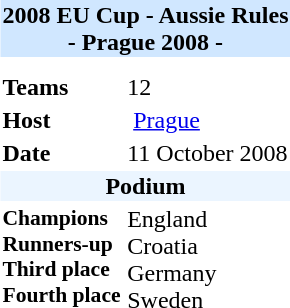<table class="toccolours" style="float: right; margin: 0 0 1em 1em;">
<tr>
<td colspan="2" style="background: #D0E7FF; text-align: center;"><strong>2008 EU Cup - Aussie Rules<br>- Prague 2008 -</strong></td>
</tr>
<tr>
<td colspan="2" style="text-align: center;"></td>
</tr>
<tr style="vertical-align:top;">
<td colspan=2></td>
</tr>
<tr style="vertical-align:top;">
<td><strong>Teams</strong></td>
<td>12</td>
</tr>
<tr style="vertical-align:top;">
<td><strong>Host</strong></td>
<td> <a href='#'>Prague</a></td>
</tr>
<tr style="vertical-align:top;">
<td><strong>Date</strong></td>
<td>11 October 2008</td>
</tr>
<tr>
<td colspan="2" style="background: #EBF5FF; text-align: center;"><strong>Podium</strong></td>
</tr>
<tr style="vertical-align:top;">
<td style=font-size:90%><strong>Champions</strong> <br><strong>Runners-up</strong> <br><strong>Third place</strong> <br><strong>Fourth place</strong></td>
<td> England<br> Croatia<br> Germany<br> Sweden</td>
</tr>
</table>
